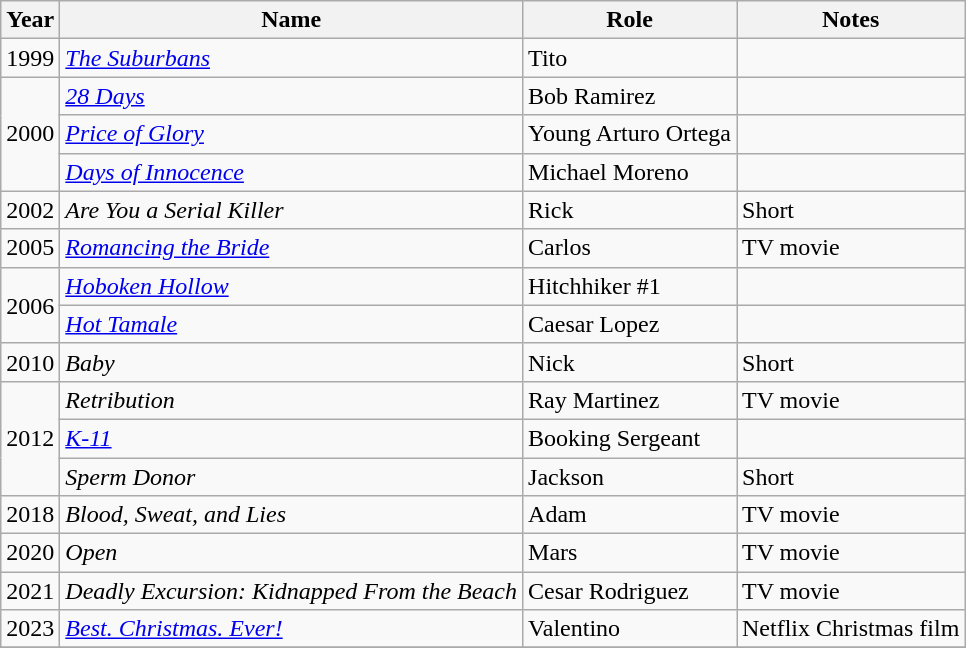<table class="wikitable">
<tr>
<th>Year</th>
<th>Name</th>
<th>Role</th>
<th>Notes</th>
</tr>
<tr>
<td>1999</td>
<td><em><a href='#'>The Suburbans</a></em></td>
<td>Tito</td>
<td></td>
</tr>
<tr>
<td rowspan="3">2000</td>
<td><em><a href='#'>28 Days</a></em></td>
<td>Bob Ramirez</td>
<td></td>
</tr>
<tr>
<td><em><a href='#'>Price of Glory</a></em></td>
<td>Young Arturo Ortega</td>
<td></td>
</tr>
<tr>
<td><em><a href='#'>Days of Innocence</a></em></td>
<td>Michael Moreno</td>
<td></td>
</tr>
<tr>
<td>2002</td>
<td><em>Are You a Serial Killer</em></td>
<td>Rick</td>
<td>Short</td>
</tr>
<tr>
<td>2005</td>
<td><em><a href='#'>Romancing the Bride</a></em></td>
<td>Carlos</td>
<td>TV movie</td>
</tr>
<tr>
<td rowspan="2">2006</td>
<td><em><a href='#'>Hoboken Hollow</a></em></td>
<td>Hitchhiker #1</td>
<td></td>
</tr>
<tr>
<td><em><a href='#'>Hot Tamale</a></em></td>
<td>Caesar Lopez</td>
<td></td>
</tr>
<tr>
<td>2010</td>
<td><em>Baby</em></td>
<td>Nick</td>
<td>Short</td>
</tr>
<tr>
<td rowspan="3">2012</td>
<td><em>Retribution</em></td>
<td>Ray Martinez</td>
<td>TV movie</td>
</tr>
<tr>
<td><em><a href='#'>K-11</a></em></td>
<td>Booking Sergeant</td>
<td></td>
</tr>
<tr>
<td><em>Sperm Donor</em></td>
<td>Jackson</td>
<td>Short</td>
</tr>
<tr>
<td>2018</td>
<td><em>Blood, Sweat, and Lies</em></td>
<td>Adam</td>
<td>TV movie</td>
</tr>
<tr>
<td>2020</td>
<td><em>Open</em></td>
<td>Mars</td>
<td>TV movie</td>
</tr>
<tr>
<td>2021</td>
<td><em>Deadly Excursion: Kidnapped From the Beach</em></td>
<td>Cesar Rodriguez</td>
<td>TV movie</td>
</tr>
<tr>
<td>2023</td>
<td><em><a href='#'>Best. Christmas. Ever!</a></em></td>
<td>Valentino</td>
<td>Netflix Christmas film</td>
</tr>
<tr>
</tr>
</table>
